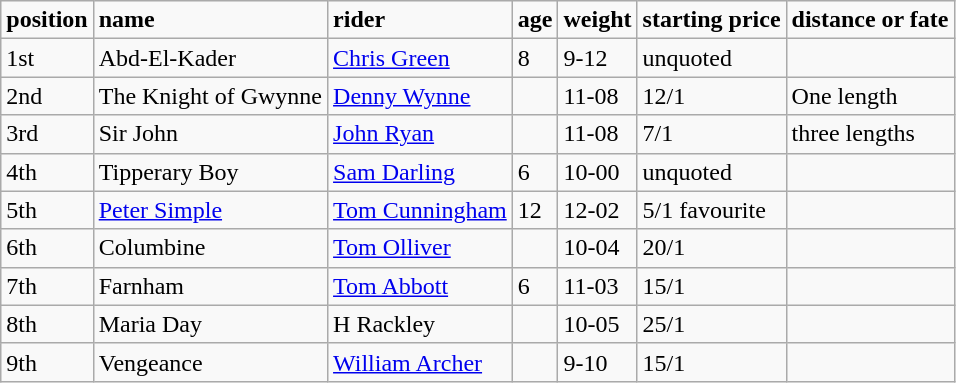<table class="wikitable sortable">
<tr>
<td><strong>position</strong></td>
<td><strong>name</strong></td>
<td><strong>rider</strong></td>
<td><strong>age</strong></td>
<td><strong>weight</strong></td>
<td><strong>starting price</strong></td>
<td><strong>distance or fate</strong></td>
</tr>
<tr>
<td>1st</td>
<td>Abd-El-Kader</td>
<td><a href='#'>Chris Green</a></td>
<td>8</td>
<td>9-12</td>
<td>unquoted</td>
<td></td>
</tr>
<tr>
<td>2nd</td>
<td>The Knight of Gwynne</td>
<td><a href='#'>Denny Wynne</a></td>
<td></td>
<td>11-08</td>
<td>12/1</td>
<td>One length</td>
</tr>
<tr>
<td>3rd</td>
<td>Sir John</td>
<td><a href='#'>John Ryan</a></td>
<td></td>
<td>11-08</td>
<td>7/1</td>
<td>three lengths</td>
</tr>
<tr>
<td>4th</td>
<td>Tipperary Boy</td>
<td><a href='#'>Sam Darling</a></td>
<td>6</td>
<td>10-00</td>
<td>unquoted</td>
<td></td>
</tr>
<tr>
<td>5th</td>
<td><a href='#'>Peter Simple</a></td>
<td><a href='#'>Tom Cunningham</a></td>
<td>12</td>
<td>12-02</td>
<td>5/1 favourite</td>
<td></td>
</tr>
<tr>
<td>6th</td>
<td>Columbine</td>
<td><a href='#'>Tom Olliver</a></td>
<td></td>
<td>10-04</td>
<td>20/1</td>
<td></td>
</tr>
<tr>
<td>7th</td>
<td>Farnham</td>
<td><a href='#'>Tom Abbott</a></td>
<td>6</td>
<td>11-03</td>
<td>15/1</td>
<td></td>
</tr>
<tr>
<td>8th</td>
<td>Maria Day</td>
<td>H Rackley</td>
<td></td>
<td>10-05</td>
<td>25/1</td>
<td></td>
</tr>
<tr>
<td>9th</td>
<td>Vengeance</td>
<td><a href='#'>William Archer</a></td>
<td></td>
<td>9-10</td>
<td>15/1</td>
<td></td>
</tr>
</table>
